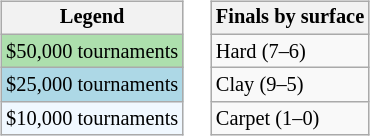<table>
<tr valign=top>
<td><br><table class=wikitable style="font-size:85%">
<tr>
<th>Legend</th>
</tr>
<tr style="background:#addfad;">
<td>$50,000 tournaments</td>
</tr>
<tr style="background:lightblue;">
<td>$25,000 tournaments</td>
</tr>
<tr style="background:#f0f8ff;">
<td>$10,000 tournaments</td>
</tr>
</table>
</td>
<td><br><table class=wikitable style="font-size:85%">
<tr>
<th>Finals by surface</th>
</tr>
<tr>
<td>Hard (7–6)</td>
</tr>
<tr>
<td>Clay (9–5)</td>
</tr>
<tr>
<td>Carpet (1–0)</td>
</tr>
</table>
</td>
</tr>
</table>
